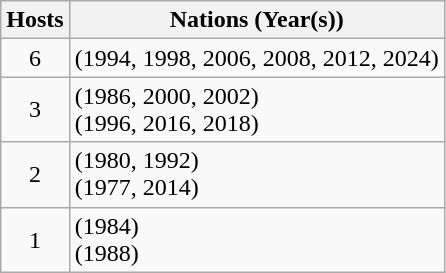<table class="wikitable">
<tr>
<th>Hosts</th>
<th>Nations (Year(s))</th>
</tr>
<tr>
<td align=center>6</td>
<td> (1994, 1998, 2006, 2008, 2012, 2024)</td>
</tr>
<tr>
<td align=center>3</td>
<td> (1986, 2000, 2002) <br>  (1996, 2016, 2018)</td>
</tr>
<tr>
<td align=center>2</td>
<td> (1980, 1992) <br>  (1977, 2014)</td>
</tr>
<tr>
<td align=center>1</td>
<td> (1984) <br>  (1988)</td>
</tr>
</table>
